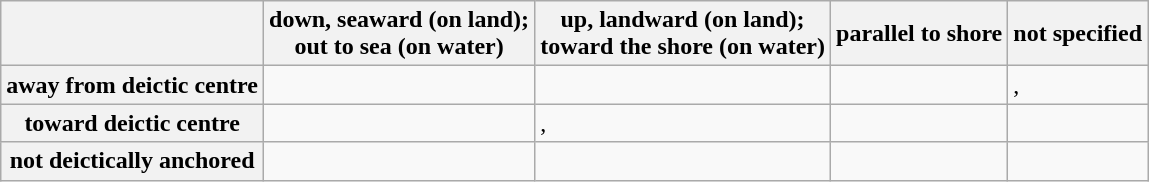<table class="wikitable">
<tr>
<th></th>
<th>down, seaward (on land);<br>out to sea (on water)</th>
<th>up, landward (on land);<br>toward the shore (on water)</th>
<th>parallel to shore</th>
<th>not specified</th>
</tr>
<tr>
<th>away from deictic centre</th>
<td></td>
<td></td>
<td></td>
<td>, </td>
</tr>
<tr>
<th>toward deictic centre</th>
<td></td>
<td>, </td>
<td></td>
<td></td>
</tr>
<tr>
<th>not deictically anchored</th>
<td></td>
<td></td>
<td></td>
<td></td>
</tr>
</table>
